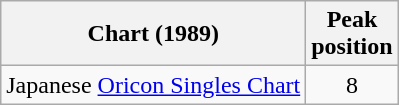<table class="wikitable">
<tr>
<th>Chart (1989)</th>
<th>Peak<br>position</th>
</tr>
<tr>
<td>Japanese <a href='#'>Oricon Singles Chart</a></td>
<td align="center">8</td>
</tr>
</table>
